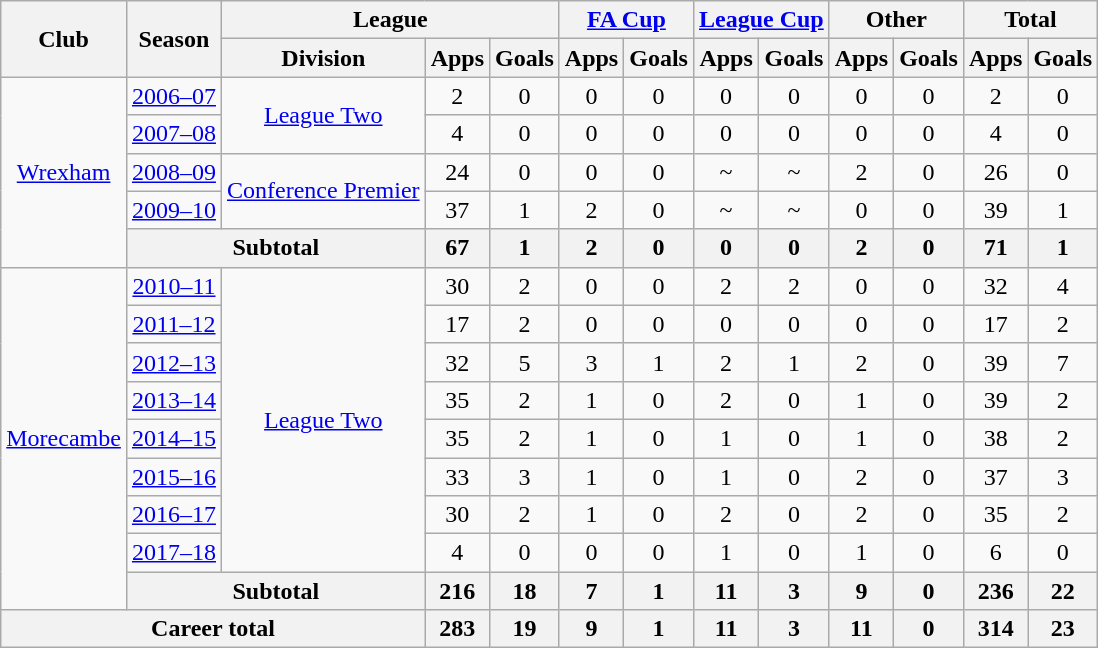<table class="wikitable" style="text-align: center;">
<tr>
<th rowspan=2>Club</th>
<th rowspan=2>Season</th>
<th colspan=3>League</th>
<th colspan=2><a href='#'>FA Cup</a></th>
<th colspan=2><a href='#'>League Cup</a></th>
<th colspan=2>Other</th>
<th colspan=2>Total</th>
</tr>
<tr>
<th>Division</th>
<th>Apps</th>
<th>Goals</th>
<th>Apps</th>
<th>Goals</th>
<th>Apps</th>
<th>Goals</th>
<th>Apps</th>
<th>Goals</th>
<th>Apps</th>
<th>Goals</th>
</tr>
<tr>
<td rowspan=5><a href='#'>Wrexham</a></td>
<td><a href='#'>2006–07</a></td>
<td rowspan="2"><a href='#'>League Two</a></td>
<td>2</td>
<td>0</td>
<td>0</td>
<td>0</td>
<td>0</td>
<td>0</td>
<td>0</td>
<td>0</td>
<td>2</td>
<td>0</td>
</tr>
<tr>
<td><a href='#'>2007–08</a></td>
<td>4</td>
<td>0</td>
<td>0</td>
<td>0</td>
<td>0</td>
<td>0</td>
<td>0</td>
<td>0</td>
<td>4</td>
<td>0</td>
</tr>
<tr>
<td><a href='#'>2008–09</a></td>
<td rowspan="2"><a href='#'>Conference Premier</a></td>
<td>24</td>
<td>0</td>
<td>0</td>
<td>0</td>
<td>~</td>
<td>~</td>
<td>2</td>
<td>0</td>
<td>26</td>
<td>0</td>
</tr>
<tr>
<td><a href='#'>2009–10</a></td>
<td>37</td>
<td>1</td>
<td>2</td>
<td>0</td>
<td>~</td>
<td>~</td>
<td>0</td>
<td>0</td>
<td>39</td>
<td>1</td>
</tr>
<tr>
<th colspan="2">Subtotal</th>
<th>67</th>
<th>1</th>
<th>2</th>
<th>0</th>
<th>0</th>
<th>0</th>
<th>2</th>
<th>0</th>
<th>71</th>
<th>1</th>
</tr>
<tr>
<td rowspan="9"><a href='#'>Morecambe</a></td>
<td><a href='#'>2010–11</a></td>
<td rowspan="8"><a href='#'>League Two</a></td>
<td>30</td>
<td>2</td>
<td>0</td>
<td>0</td>
<td>2</td>
<td>2</td>
<td>0</td>
<td>0</td>
<td>32</td>
<td>4</td>
</tr>
<tr>
<td><a href='#'>2011–12</a></td>
<td>17</td>
<td>2</td>
<td>0</td>
<td>0</td>
<td>0</td>
<td>0</td>
<td>0</td>
<td>0</td>
<td>17</td>
<td>2</td>
</tr>
<tr>
<td><a href='#'>2012–13</a></td>
<td>32</td>
<td>5</td>
<td>3</td>
<td>1</td>
<td>2</td>
<td>1</td>
<td>2</td>
<td>0</td>
<td>39</td>
<td>7</td>
</tr>
<tr>
<td><a href='#'>2013–14</a></td>
<td>35</td>
<td>2</td>
<td>1</td>
<td>0</td>
<td>2</td>
<td>0</td>
<td>1</td>
<td>0</td>
<td>39</td>
<td>2</td>
</tr>
<tr>
<td><a href='#'>2014–15</a></td>
<td>35</td>
<td>2</td>
<td>1</td>
<td>0</td>
<td>1</td>
<td>0</td>
<td>1</td>
<td>0</td>
<td>38</td>
<td>2</td>
</tr>
<tr>
<td><a href='#'>2015–16</a></td>
<td>33</td>
<td>3</td>
<td>1</td>
<td>0</td>
<td>1</td>
<td>0</td>
<td>2</td>
<td>0</td>
<td>37</td>
<td>3</td>
</tr>
<tr>
<td><a href='#'>2016–17</a></td>
<td>30</td>
<td>2</td>
<td>1</td>
<td>0</td>
<td>2</td>
<td>0</td>
<td>2</td>
<td>0</td>
<td>35</td>
<td>2</td>
</tr>
<tr>
<td><a href='#'>2017–18</a></td>
<td>4</td>
<td>0</td>
<td>0</td>
<td>0</td>
<td>1</td>
<td>0</td>
<td>1</td>
<td>0</td>
<td>6</td>
<td>0</td>
</tr>
<tr>
<th colspan="2">Subtotal</th>
<th>216</th>
<th>18</th>
<th>7</th>
<th>1</th>
<th>11</th>
<th>3</th>
<th>9</th>
<th>0</th>
<th>236</th>
<th>22</th>
</tr>
<tr>
<th colspan="3">Career total</th>
<th>283</th>
<th>19</th>
<th>9</th>
<th>1</th>
<th>11</th>
<th>3</th>
<th>11</th>
<th>0</th>
<th>314</th>
<th>23</th>
</tr>
</table>
